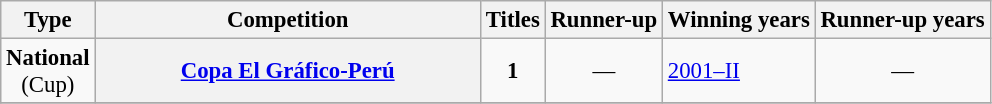<table class="wikitable plainrowheaders" style="font-size:95%; text-align:center;">
<tr>
<th>Type</th>
<th width=250px>Competition</th>
<th>Titles</th>
<th>Runner-up</th>
<th>Winning years</th>
<th>Runner-up years</th>
</tr>
<tr>
<td rowspan=1><strong>National</strong><br>(Cup)</td>
<th scope=col><a href='#'>Copa El Gráfico-Perú</a></th>
<td><strong>1</strong></td>
<td style="text-align:center;">—</td>
<td align="left"><a href='#'>2001–II</a></td>
<td style="text-align:center;">—</td>
</tr>
<tr>
</tr>
</table>
